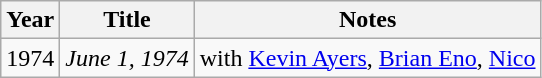<table class="wikitable">
<tr>
<th>Year</th>
<th>Title</th>
<th>Notes</th>
</tr>
<tr>
<td>1974</td>
<td><em>June 1, 1974</em></td>
<td>with <a href='#'>Kevin Ayers</a>, <a href='#'>Brian Eno</a>, <a href='#'>Nico</a></td>
</tr>
</table>
